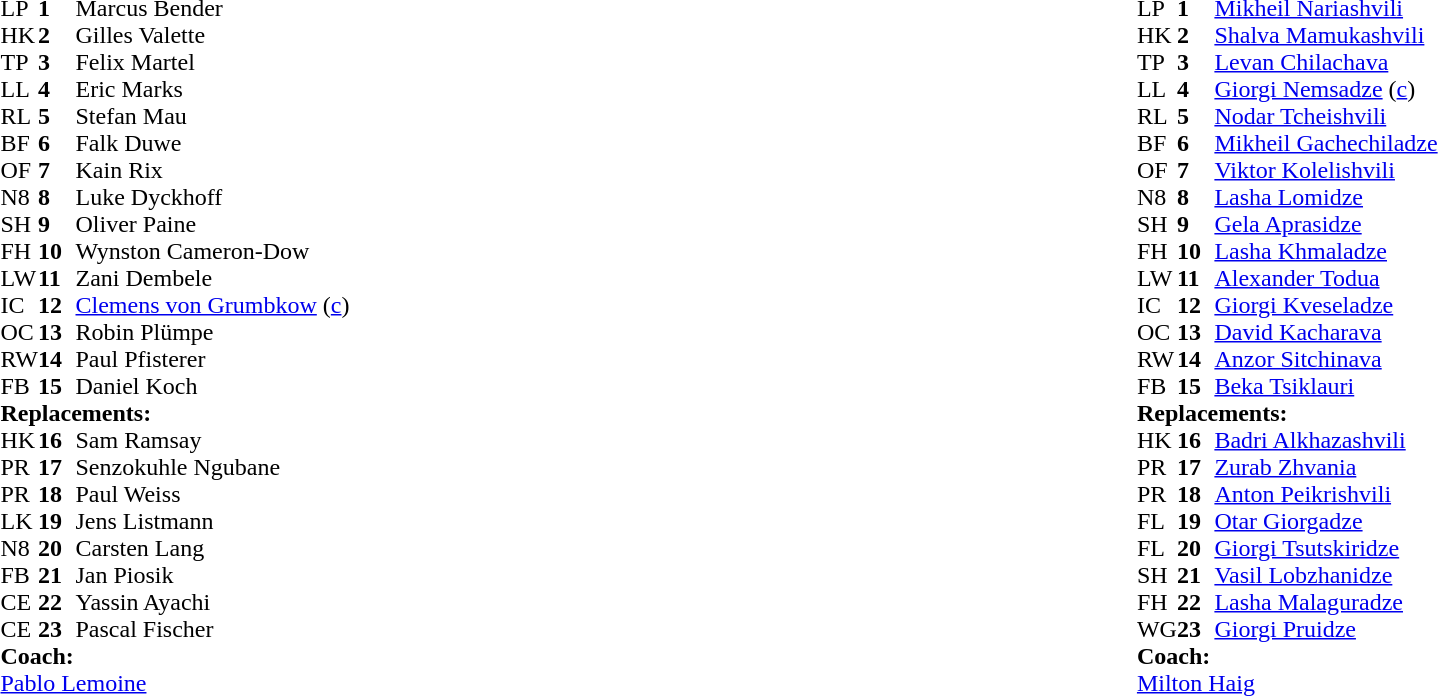<table style="width:100%">
<tr>
<td style="vertical-align:top;width:50%"><br><table cellspacing="0" cellpadding="0">
<tr>
<th width="25"></th>
<th width="25"></th>
</tr>
<tr>
<td>LP</td>
<td><strong>1</strong></td>
<td>Marcus Bender</td>
<td></td>
<td></td>
</tr>
<tr>
<td>HK</td>
<td><strong>2</strong></td>
<td>Gilles Valette</td>
<td></td>
<td></td>
</tr>
<tr>
<td>TP</td>
<td><strong>3</strong></td>
<td>Felix Martel</td>
<td></td>
<td></td>
</tr>
<tr>
<td>LL</td>
<td><strong>4</strong></td>
<td>Eric Marks</td>
</tr>
<tr>
<td>RL</td>
<td><strong>5</strong></td>
<td>Stefan Mau</td>
<td></td>
<td></td>
</tr>
<tr>
<td>BF</td>
<td><strong>6</strong></td>
<td>Falk Duwe</td>
</tr>
<tr>
<td>OF</td>
<td><strong>7</strong></td>
<td>Kain Rix</td>
</tr>
<tr>
<td>N8</td>
<td><strong>8</strong></td>
<td>Luke Dyckhoff</td>
<td></td>
<td></td>
</tr>
<tr>
<td>SH</td>
<td><strong>9</strong></td>
<td>Oliver Paine</td>
<td></td>
<td></td>
</tr>
<tr>
<td>FH</td>
<td><strong>10</strong></td>
<td>Wynston Cameron-Dow</td>
</tr>
<tr>
<td>LW</td>
<td><strong>11</strong></td>
<td>Zani Dembele</td>
<td></td>
<td></td>
</tr>
<tr>
<td>IC</td>
<td><strong>12</strong></td>
<td><a href='#'>Clemens von Grumbkow</a> (<a href='#'>c</a>)</td>
</tr>
<tr>
<td>OC</td>
<td><strong>13</strong></td>
<td>Robin Plümpe</td>
<td></td>
<td></td>
</tr>
<tr>
<td>RW</td>
<td><strong>14</strong></td>
<td>Paul Pfisterer</td>
<td></td>
</tr>
<tr>
<td>FB</td>
<td><strong>15</strong></td>
<td>Daniel Koch</td>
</tr>
<tr>
<td colspan="4"><strong>Replacements:</strong></td>
</tr>
<tr>
<td>HK</td>
<td><strong>16</strong></td>
<td>Sam Ramsay</td>
<td></td>
<td></td>
</tr>
<tr>
<td>PR</td>
<td><strong>17</strong></td>
<td>Senzokuhle Ngubane</td>
<td></td>
<td></td>
</tr>
<tr>
<td>PR</td>
<td><strong>18</strong></td>
<td>Paul Weiss</td>
<td></td>
<td></td>
</tr>
<tr>
<td>LK</td>
<td><strong>19</strong></td>
<td>Jens Listmann</td>
<td></td>
<td></td>
</tr>
<tr>
<td>N8</td>
<td><strong>20</strong></td>
<td>Carsten Lang</td>
<td></td>
<td></td>
</tr>
<tr>
<td>FB</td>
<td><strong>21</strong></td>
<td>Jan Piosik</td>
<td></td>
<td></td>
</tr>
<tr>
<td>CE</td>
<td><strong>22</strong></td>
<td>Yassin Ayachi</td>
<td></td>
<td></td>
</tr>
<tr>
<td>CE</td>
<td><strong>23</strong></td>
<td>Pascal Fischer</td>
<td></td>
<td></td>
</tr>
<tr>
<td colspan="4"><strong>Coach:</strong></td>
</tr>
<tr>
<td colspan="4"><a href='#'>Pablo Lemoine</a></td>
</tr>
</table>
</td>
<td style="vertical-align:top"></td>
<td style="vertical-align: top; width:40%"><br><table cellspacing="0" cellpadding="0">
<tr>
<th width="25"></th>
<th width="25"></th>
</tr>
<tr>
<td>LP</td>
<td><strong>1</strong></td>
<td><a href='#'>Mikheil Nariashvili</a></td>
<td></td>
<td></td>
</tr>
<tr>
<td>HK</td>
<td><strong>2</strong></td>
<td><a href='#'>Shalva Mamukashvili</a></td>
<td></td>
<td></td>
</tr>
<tr>
<td>TP</td>
<td><strong>3</strong></td>
<td><a href='#'>Levan Chilachava</a></td>
<td></td>
<td></td>
</tr>
<tr>
<td>LL</td>
<td><strong>4</strong></td>
<td><a href='#'>Giorgi Nemsadze</a> (<a href='#'>c</a>)</td>
</tr>
<tr>
<td>RL</td>
<td><strong>5</strong></td>
<td><a href='#'>Nodar Tcheishvili</a></td>
<td></td>
<td></td>
</tr>
<tr>
<td>BF</td>
<td><strong>6</strong></td>
<td><a href='#'>Mikheil Gachechiladze</a></td>
</tr>
<tr>
<td>OF</td>
<td><strong>7</strong></td>
<td><a href='#'>Viktor Kolelishvili</a></td>
<td></td>
<td></td>
</tr>
<tr>
<td>N8</td>
<td><strong>8</strong></td>
<td><a href='#'>Lasha Lomidze</a></td>
</tr>
<tr>
<td>SH</td>
<td><strong>9</strong></td>
<td><a href='#'>Gela Aprasidze</a></td>
<td></td>
<td></td>
</tr>
<tr>
<td>FH</td>
<td><strong>10</strong></td>
<td><a href='#'>Lasha Khmaladze</a></td>
</tr>
<tr>
<td>LW</td>
<td><strong>11</strong></td>
<td><a href='#'>Alexander Todua</a></td>
<td></td>
<td></td>
</tr>
<tr>
<td>IC</td>
<td><strong>12</strong></td>
<td><a href='#'>Giorgi Kveseladze</a></td>
</tr>
<tr>
<td>OC</td>
<td><strong>13</strong></td>
<td><a href='#'>David Kacharava</a></td>
<td></td>
<td></td>
</tr>
<tr>
<td>RW</td>
<td><strong>14</strong></td>
<td><a href='#'>Anzor Sitchinava</a></td>
</tr>
<tr>
<td>FB</td>
<td><strong>15</strong></td>
<td><a href='#'>Beka Tsiklauri</a></td>
</tr>
<tr>
<td colspan="4"><strong>Replacements:</strong></td>
</tr>
<tr>
<td>HK</td>
<td><strong>16</strong></td>
<td><a href='#'>Badri Alkhazashvili</a></td>
<td></td>
<td></td>
</tr>
<tr>
<td>PR</td>
<td><strong>17</strong></td>
<td><a href='#'>Zurab Zhvania</a></td>
<td></td>
<td></td>
</tr>
<tr>
<td>PR</td>
<td><strong>18</strong></td>
<td><a href='#'>Anton Peikrishvili</a></td>
<td></td>
<td></td>
</tr>
<tr>
<td>FL</td>
<td><strong>19</strong></td>
<td><a href='#'>Otar Giorgadze</a></td>
<td></td>
<td></td>
</tr>
<tr>
<td>FL</td>
<td><strong>20</strong></td>
<td><a href='#'>Giorgi Tsutskiridze</a></td>
<td></td>
<td></td>
</tr>
<tr>
<td>SH</td>
<td><strong>21</strong></td>
<td><a href='#'>Vasil Lobzhanidze</a></td>
<td></td>
<td></td>
</tr>
<tr>
<td>FH</td>
<td><strong>22</strong></td>
<td><a href='#'>Lasha Malaguradze</a></td>
<td></td>
<td></td>
</tr>
<tr>
<td>WG</td>
<td><strong>23</strong></td>
<td><a href='#'>Giorgi Pruidze</a></td>
<td></td>
<td></td>
</tr>
<tr>
<td colspan="4"><strong>Coach:</strong></td>
</tr>
<tr>
<td colspan="4"><a href='#'>Milton Haig</a></td>
</tr>
</table>
</td>
</tr>
</table>
